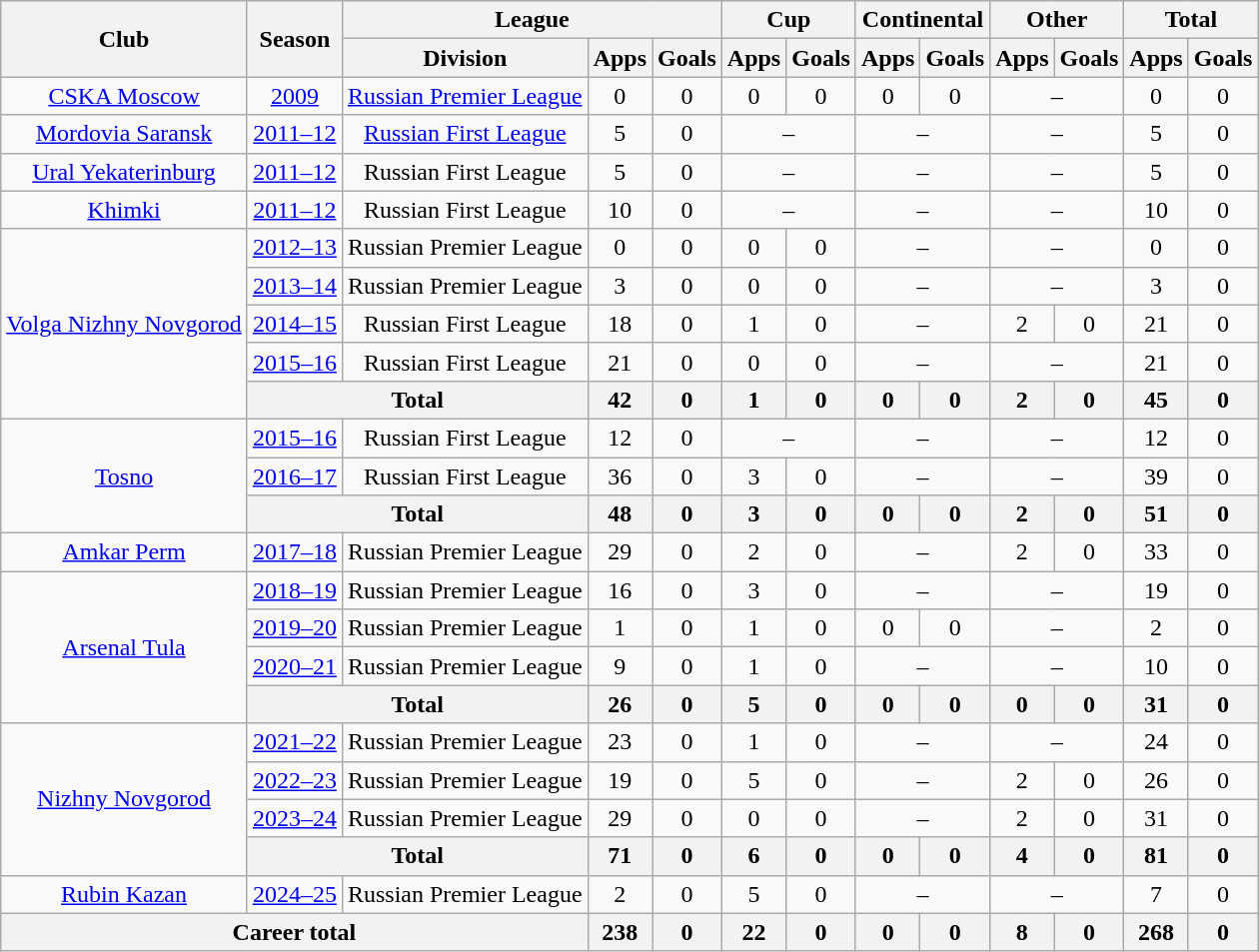<table class="wikitable" style="text-align: center;">
<tr>
<th rowspan=2>Club</th>
<th rowspan=2>Season</th>
<th colspan=3>League</th>
<th colspan=2>Cup</th>
<th colspan=2>Continental</th>
<th colspan=2>Other</th>
<th colspan=2>Total</th>
</tr>
<tr>
<th>Division</th>
<th>Apps</th>
<th>Goals</th>
<th>Apps</th>
<th>Goals</th>
<th>Apps</th>
<th>Goals</th>
<th>Apps</th>
<th>Goals</th>
<th>Apps</th>
<th>Goals</th>
</tr>
<tr>
<td><a href='#'>CSKA Moscow</a></td>
<td><a href='#'>2009</a></td>
<td><a href='#'>Russian Premier League</a></td>
<td>0</td>
<td>0</td>
<td>0</td>
<td>0</td>
<td>0</td>
<td>0</td>
<td colspan="2">–</td>
<td>0</td>
<td>0</td>
</tr>
<tr>
<td><a href='#'>Mordovia Saransk</a></td>
<td><a href='#'>2011–12</a></td>
<td><a href='#'>Russian First League</a></td>
<td>5</td>
<td>0</td>
<td colspan="2">–</td>
<td colspan="2">–</td>
<td colspan="2">–</td>
<td>5</td>
<td>0</td>
</tr>
<tr>
<td><a href='#'>Ural Yekaterinburg</a></td>
<td><a href='#'>2011–12</a></td>
<td>Russian First League</td>
<td>5</td>
<td>0</td>
<td colspan="2">–</td>
<td colspan="2">–</td>
<td colspan="2">–</td>
<td>5</td>
<td>0</td>
</tr>
<tr>
<td><a href='#'>Khimki</a></td>
<td><a href='#'>2011–12</a></td>
<td>Russian First League</td>
<td>10</td>
<td>0</td>
<td colspan="2">–</td>
<td colspan="2">–</td>
<td colspan="2">–</td>
<td>10</td>
<td>0</td>
</tr>
<tr>
<td rowspan="5"><a href='#'>Volga Nizhny Novgorod</a></td>
<td><a href='#'>2012–13</a></td>
<td>Russian Premier League</td>
<td>0</td>
<td>0</td>
<td>0</td>
<td>0</td>
<td colspan="2">–</td>
<td colspan="2">–</td>
<td>0</td>
<td>0</td>
</tr>
<tr>
<td><a href='#'>2013–14</a></td>
<td>Russian Premier League</td>
<td>3</td>
<td>0</td>
<td>0</td>
<td>0</td>
<td colspan="2">–</td>
<td colspan="2">–</td>
<td>3</td>
<td>0</td>
</tr>
<tr>
<td><a href='#'>2014–15</a></td>
<td>Russian First League</td>
<td>18</td>
<td>0</td>
<td>1</td>
<td>0</td>
<td colspan="2">–</td>
<td>2</td>
<td>0</td>
<td>21</td>
<td>0</td>
</tr>
<tr>
<td><a href='#'>2015–16</a></td>
<td>Russian First League</td>
<td>21</td>
<td>0</td>
<td>0</td>
<td>0</td>
<td colspan="2">–</td>
<td colspan="2">–</td>
<td>21</td>
<td>0</td>
</tr>
<tr>
<th colspan=2>Total</th>
<th>42</th>
<th>0</th>
<th>1</th>
<th>0</th>
<th>0</th>
<th>0</th>
<th>2</th>
<th>0</th>
<th>45</th>
<th>0</th>
</tr>
<tr>
<td rowspan="3"><a href='#'>Tosno</a></td>
<td><a href='#'>2015–16</a></td>
<td>Russian First League</td>
<td>12</td>
<td>0</td>
<td colspan="2">–</td>
<td colspan="2">–</td>
<td colspan="2">–</td>
<td>12</td>
<td>0</td>
</tr>
<tr>
<td><a href='#'>2016–17</a></td>
<td>Russian First League</td>
<td>36</td>
<td>0</td>
<td>3</td>
<td>0</td>
<td colspan="2">–</td>
<td colspan="2">–</td>
<td>39</td>
<td>0</td>
</tr>
<tr>
<th colspan=2>Total</th>
<th>48</th>
<th>0</th>
<th>3</th>
<th>0</th>
<th>0</th>
<th>0</th>
<th>2</th>
<th>0</th>
<th>51</th>
<th>0</th>
</tr>
<tr>
<td><a href='#'>Amkar Perm</a></td>
<td><a href='#'>2017–18</a></td>
<td>Russian Premier League</td>
<td>29</td>
<td>0</td>
<td>2</td>
<td>0</td>
<td colspan="2">–</td>
<td>2</td>
<td>0</td>
<td>33</td>
<td>0</td>
</tr>
<tr>
<td rowspan="4"><a href='#'>Arsenal Tula</a></td>
<td><a href='#'>2018–19</a></td>
<td>Russian Premier League</td>
<td>16</td>
<td>0</td>
<td>3</td>
<td>0</td>
<td colspan="2">–</td>
<td colspan="2">–</td>
<td>19</td>
<td>0</td>
</tr>
<tr>
<td><a href='#'>2019–20</a></td>
<td>Russian Premier League</td>
<td>1</td>
<td>0</td>
<td>1</td>
<td>0</td>
<td>0</td>
<td>0</td>
<td colspan="2">–</td>
<td>2</td>
<td>0</td>
</tr>
<tr>
<td><a href='#'>2020–21</a></td>
<td>Russian Premier League</td>
<td>9</td>
<td>0</td>
<td>1</td>
<td>0</td>
<td colspan="2">–</td>
<td colspan="2">–</td>
<td>10</td>
<td>0</td>
</tr>
<tr>
<th colspan=2>Total</th>
<th>26</th>
<th>0</th>
<th>5</th>
<th>0</th>
<th>0</th>
<th>0</th>
<th>0</th>
<th>0</th>
<th>31</th>
<th>0</th>
</tr>
<tr>
<td rowspan="4"><a href='#'>Nizhny Novgorod</a></td>
<td><a href='#'>2021–22</a></td>
<td>Russian Premier League</td>
<td>23</td>
<td>0</td>
<td>1</td>
<td>0</td>
<td colspan="2">–</td>
<td colspan="2">–</td>
<td>24</td>
<td>0</td>
</tr>
<tr>
<td><a href='#'>2022–23</a></td>
<td>Russian Premier League</td>
<td>19</td>
<td>0</td>
<td>5</td>
<td>0</td>
<td colspan="2">–</td>
<td>2</td>
<td>0</td>
<td>26</td>
<td>0</td>
</tr>
<tr>
<td><a href='#'>2023–24</a></td>
<td>Russian Premier League</td>
<td>29</td>
<td>0</td>
<td>0</td>
<td>0</td>
<td colspan="2">–</td>
<td>2</td>
<td>0</td>
<td>31</td>
<td>0</td>
</tr>
<tr>
<th colspan="2">Total</th>
<th>71</th>
<th>0</th>
<th>6</th>
<th>0</th>
<th>0</th>
<th>0</th>
<th>4</th>
<th>0</th>
<th>81</th>
<th>0</th>
</tr>
<tr>
<td><a href='#'>Rubin Kazan</a></td>
<td><a href='#'>2024–25</a></td>
<td>Russian Premier League</td>
<td>2</td>
<td>0</td>
<td>5</td>
<td>0</td>
<td colspan="2">–</td>
<td colspan="2">–</td>
<td>7</td>
<td>0</td>
</tr>
<tr>
<th colspan="3">Career total</th>
<th>238</th>
<th>0</th>
<th>22</th>
<th>0</th>
<th>0</th>
<th>0</th>
<th>8</th>
<th>0</th>
<th>268</th>
<th>0</th>
</tr>
</table>
